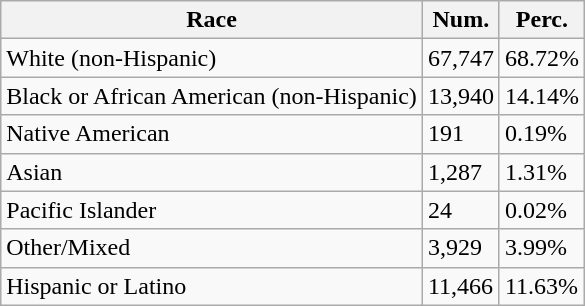<table class="wikitable">
<tr>
<th>Race</th>
<th>Num.</th>
<th>Perc.</th>
</tr>
<tr>
<td>White (non-Hispanic)</td>
<td>67,747</td>
<td>68.72%</td>
</tr>
<tr>
<td>Black or African American (non-Hispanic)</td>
<td>13,940</td>
<td>14.14%</td>
</tr>
<tr>
<td>Native American</td>
<td>191</td>
<td>0.19%</td>
</tr>
<tr>
<td>Asian</td>
<td>1,287</td>
<td>1.31%</td>
</tr>
<tr>
<td>Pacific Islander</td>
<td>24</td>
<td>0.02%</td>
</tr>
<tr>
<td>Other/Mixed</td>
<td>3,929</td>
<td>3.99%</td>
</tr>
<tr>
<td>Hispanic or Latino</td>
<td>11,466</td>
<td>11.63%</td>
</tr>
</table>
